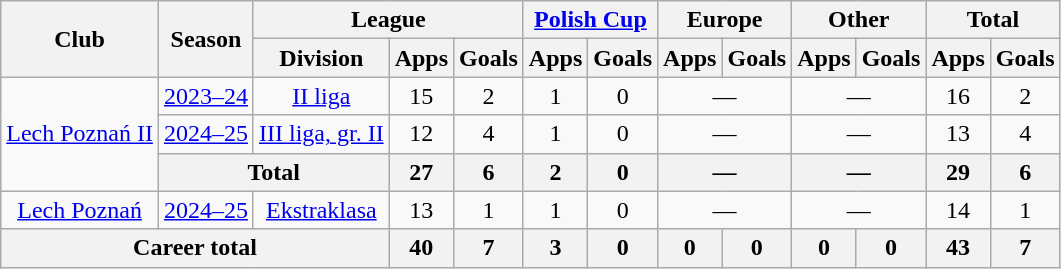<table class="wikitable" style="text-align: center;">
<tr>
<th rowspan="2">Club</th>
<th rowspan="2">Season</th>
<th colspan="3">League</th>
<th colspan="2"><a href='#'>Polish Cup</a></th>
<th colspan="2">Europe</th>
<th colspan="2">Other</th>
<th colspan="2">Total</th>
</tr>
<tr>
<th>Division</th>
<th>Apps</th>
<th>Goals</th>
<th>Apps</th>
<th>Goals</th>
<th>Apps</th>
<th>Goals</th>
<th>Apps</th>
<th>Goals</th>
<th>Apps</th>
<th>Goals</th>
</tr>
<tr>
<td rowspan=3><a href='#'>Lech Poznań II</a></td>
<td><a href='#'>2023–24</a></td>
<td><a href='#'>II liga</a></td>
<td>15</td>
<td>2</td>
<td>1</td>
<td>0</td>
<td colspan="2">—</td>
<td colspan="2">—</td>
<td>16</td>
<td>2</td>
</tr>
<tr>
<td><a href='#'>2024–25</a></td>
<td><a href='#'>III liga, gr. II</a></td>
<td>12</td>
<td>4</td>
<td>1</td>
<td>0</td>
<td colspan="2">—</td>
<td colspan="2">—</td>
<td>13</td>
<td>4</td>
</tr>
<tr>
<th colspan="2">Total</th>
<th>27</th>
<th>6</th>
<th>2</th>
<th>0</th>
<th colspan="2">—</th>
<th colspan="2">—</th>
<th>29</th>
<th>6</th>
</tr>
<tr>
<td><a href='#'>Lech Poznań</a></td>
<td><a href='#'>2024–25</a></td>
<td><a href='#'>Ekstraklasa</a></td>
<td>13</td>
<td>1</td>
<td>1</td>
<td>0</td>
<td colspan="2">—</td>
<td colspan="2">—</td>
<td>14</td>
<td>1</td>
</tr>
<tr>
<th colspan="3">Career total</th>
<th>40</th>
<th>7</th>
<th>3</th>
<th>0</th>
<th>0</th>
<th>0</th>
<th>0</th>
<th>0</th>
<th>43</th>
<th>7</th>
</tr>
</table>
